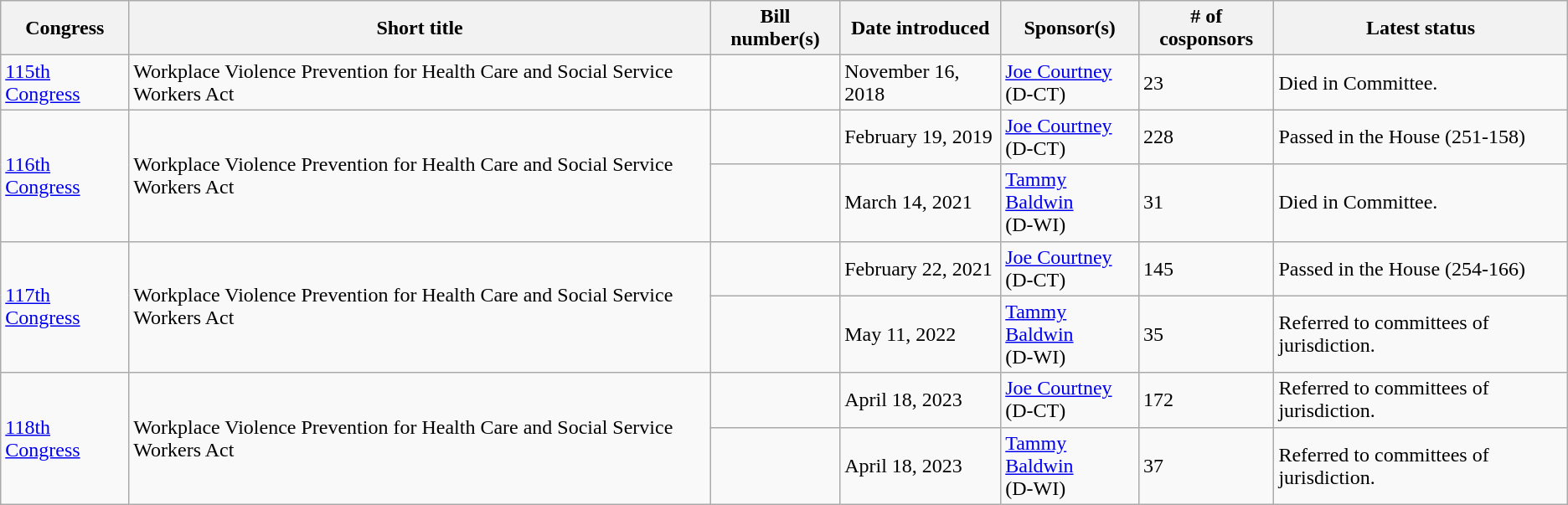<table class="wikitable">
<tr>
<th>Congress</th>
<th>Short title</th>
<th>Bill number(s)</th>
<th>Date introduced</th>
<th>Sponsor(s)</th>
<th># of cosponsors</th>
<th>Latest status</th>
</tr>
<tr>
<td><a href='#'>115th Congress</a></td>
<td>Workplace Violence Prevention for Health Care and Social Service Workers Act</td>
<td></td>
<td>November 16, 2018</td>
<td><a href='#'>Joe Courtney</a><br>(D-CT)</td>
<td>23</td>
<td>Died in Committee.</td>
</tr>
<tr>
<td rowspan="2"><a href='#'>116th Congress</a></td>
<td rowspan="2">Workplace Violence Prevention for Health Care and Social Service Workers Act</td>
<td></td>
<td>February 19, 2019</td>
<td><a href='#'>Joe Courtney</a><br>(D-CT)</td>
<td>228</td>
<td>Passed in the House (251-158)</td>
</tr>
<tr>
<td></td>
<td>March 14, 2021</td>
<td><a href='#'>Tammy Baldwin</a><br>(D-WI)</td>
<td>31</td>
<td>Died in Committee.</td>
</tr>
<tr>
<td rowspan="2"><a href='#'>117th Congress</a></td>
<td rowspan="2">Workplace Violence Prevention for Health Care and Social Service Workers Act</td>
<td></td>
<td>February 22, 2021</td>
<td><a href='#'>Joe Courtney</a><br>(D-CT)</td>
<td>145</td>
<td>Passed in the House (254-166)</td>
</tr>
<tr>
<td></td>
<td>May 11, 2022</td>
<td><a href='#'>Tammy Baldwin</a><br>(D-WI)</td>
<td>35</td>
<td>Referred to committees of jurisdiction.</td>
</tr>
<tr>
<td rowspan="2"><a href='#'>118th Congress</a></td>
<td rowspan="2">Workplace Violence Prevention for Health Care and Social Service Workers Act</td>
<td></td>
<td>April 18, 2023</td>
<td><a href='#'>Joe Courtney</a><br>(D-CT)</td>
<td>172</td>
<td>Referred to committees of jurisdiction.</td>
</tr>
<tr>
<td></td>
<td>April 18, 2023</td>
<td><a href='#'>Tammy Baldwin</a><br>(D-WI)</td>
<td>37</td>
<td>Referred to committees of jurisdiction.</td>
</tr>
</table>
